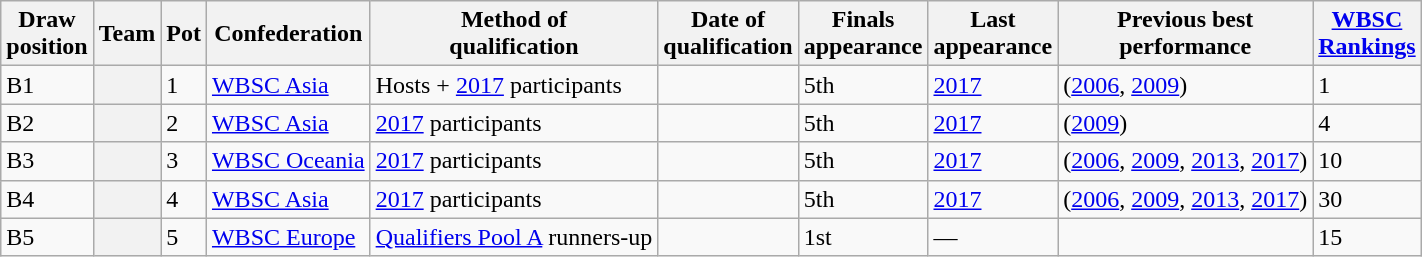<table class="wikitable sortable plainrowheaders">
<tr>
<th scope="col">Draw<br>position</th>
<th scope="col">Team</th>
<th scope="col">Pot</th>
<th scope="col">Confederation</th>
<th scope="col">Method of<br>qualification</th>
<th scope="col">Date of<br>qualification</th>
<th scope="col">Finals<br>appearance</th>
<th scope="col">Last<br>appearance</th>
<th scope="col">Previous best<br>performance</th>
<th scope="col"><a href='#'>WBSC<br>Rankings</a></th>
</tr>
<tr>
<td>B1</td>
<th scope="row"></th>
<td>1</td>
<td><a href='#'>WBSC Asia</a></td>
<td>Hosts + <a href='#'>2017</a> participants</td>
<td></td>
<td>5th</td>
<td><a href='#'>2017</a></td>
<td><strong></strong> (<a href='#'>2006</a>, <a href='#'>2009</a>)</td>
<td>1</td>
</tr>
<tr>
<td>B2</td>
<th scope="row"></th>
<td>2</td>
<td><a href='#'>WBSC Asia</a></td>
<td><a href='#'>2017</a> participants</td>
<td></td>
<td>5th</td>
<td><a href='#'>2017</a></td>
<td><em></em> (<a href='#'>2009</a>)</td>
<td>4</td>
</tr>
<tr>
<td>B3</td>
<th scope="row"></th>
<td>3</td>
<td><a href='#'>WBSC Oceania</a></td>
<td><a href='#'>2017</a> participants</td>
<td></td>
<td>5th</td>
<td><a href='#'>2017</a></td>
<td> (<a href='#'>2006</a>, <a href='#'>2009</a>, <a href='#'>2013</a>, <a href='#'>2017</a>)</td>
<td>10</td>
</tr>
<tr>
<td>B4</td>
<th scope="row"></th>
<td>4</td>
<td><a href='#'>WBSC Asia</a></td>
<td><a href='#'>2017</a> participants</td>
<td></td>
<td>5th</td>
<td><a href='#'>2017</a></td>
<td> (<a href='#'>2006</a>, <a href='#'>2009</a>, <a href='#'>2013</a>, <a href='#'>2017</a>)</td>
<td>30</td>
</tr>
<tr>
<td>B5</td>
<th scope="row" style=white-space:nowrap></th>
<td>5</td>
<td><a href='#'>WBSC Europe</a></td>
<td><a href='#'>Qualifiers Pool A</a> runners-up</td>
<td></td>
<td>1st</td>
<td>—</td>
<td></td>
<td>15</td>
</tr>
</table>
